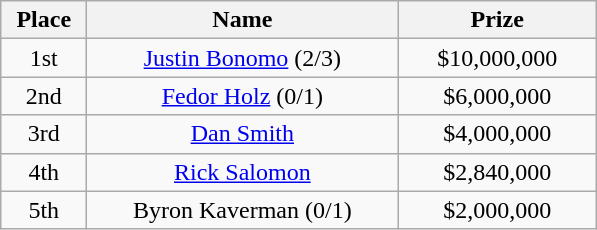<table class="wikitable">
<tr>
<th width="50">Place</th>
<th width="200">Name</th>
<th width="125">Prize</th>
</tr>
<tr>
<td align = "center">1st</td>
<td align = "center"><a href='#'>Justin Bonomo</a> (2/3)</td>
<td align = "center">$10,000,000</td>
</tr>
<tr>
<td align = "center">2nd</td>
<td align = "center"><a href='#'>Fedor Holz</a> (0/1)</td>
<td align = "center">$6,000,000</td>
</tr>
<tr>
<td align = "center">3rd</td>
<td align = "center"><a href='#'>Dan Smith</a></td>
<td align = "center">$4,000,000</td>
</tr>
<tr>
<td align = "center">4th</td>
<td align = "center"><a href='#'>Rick Salomon</a></td>
<td align = "center">$2,840,000</td>
</tr>
<tr>
<td align = "center">5th</td>
<td align = "center">Byron Kaverman (0/1)</td>
<td align = "center">$2,000,000</td>
</tr>
</table>
